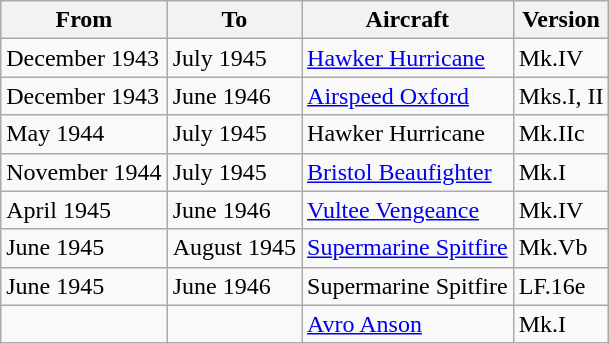<table class="wikitable">
<tr>
<th>From</th>
<th>To</th>
<th>Aircraft</th>
<th>Version</th>
</tr>
<tr>
<td>December 1943</td>
<td>July 1945</td>
<td><a href='#'>Hawker Hurricane</a></td>
<td>Mk.IV</td>
</tr>
<tr>
<td>December 1943</td>
<td>June 1946</td>
<td><a href='#'>Airspeed Oxford</a></td>
<td>Mks.I, II</td>
</tr>
<tr>
<td>May 1944</td>
<td>July 1945</td>
<td>Hawker Hurricane</td>
<td>Mk.IIc</td>
</tr>
<tr>
<td>November 1944</td>
<td>July 1945</td>
<td><a href='#'>Bristol Beaufighter</a></td>
<td>Mk.I</td>
</tr>
<tr>
<td>April 1945</td>
<td>June 1946</td>
<td><a href='#'>Vultee Vengeance</a></td>
<td>Mk.IV</td>
</tr>
<tr>
<td>June 1945</td>
<td>August 1945</td>
<td><a href='#'>Supermarine Spitfire</a></td>
<td>Mk.Vb</td>
</tr>
<tr>
<td>June 1945</td>
<td>June 1946</td>
<td>Supermarine Spitfire</td>
<td>LF.16e</td>
</tr>
<tr>
<td></td>
<td></td>
<td><a href='#'>Avro Anson</a></td>
<td>Mk.I</td>
</tr>
</table>
